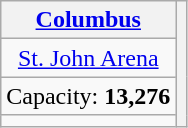<table class="wikitable" style="text-align:center">
<tr>
<th><a href='#'>Columbus</a></th>
<th rowspan=4></th>
</tr>
<tr>
<td><a href='#'>St. John Arena</a></td>
</tr>
<tr>
<td>Capacity: <strong>13,276</strong></td>
</tr>
<tr>
<td></td>
</tr>
</table>
